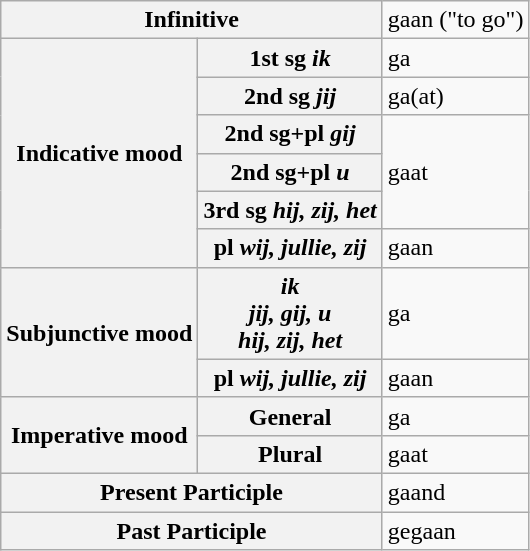<table class="wikitable">
<tr>
<th colspan="2">Infinitive</th>
<td>gaan ("to go")</td>
</tr>
<tr>
<th rowspan="6">Indicative mood</th>
<th>1st sg <em>ik</em></th>
<td>ga</td>
</tr>
<tr>
<th>2nd sg <em>jij</em></th>
<td>ga(at)</td>
</tr>
<tr>
<th>2nd sg+pl <em>gij</em></th>
<td rowspan="3">gaat</td>
</tr>
<tr>
<th>2nd sg+pl <em>u</em></th>
</tr>
<tr>
<th>3rd sg <em>hij, zij, het</em></th>
</tr>
<tr>
<th>pl <em>wij, jullie, zij</em></th>
<td>gaan</td>
</tr>
<tr>
<th rowspan="2">Subjunctive mood</th>
<th><em>ik<br>jij, gij, u<br>hij, zij, het</em></th>
<td>ga</td>
</tr>
<tr>
<th>pl <em>wij, jullie, zij</em></th>
<td>gaan</td>
</tr>
<tr>
<th rowspan="2">Imperative mood</th>
<th>General</th>
<td>ga</td>
</tr>
<tr>
<th>Plural</th>
<td>gaat</td>
</tr>
<tr>
<th colspan="2">Present Participle</th>
<td>gaand</td>
</tr>
<tr>
<th colspan="2">Past Participle</th>
<td>gegaan</td>
</tr>
</table>
